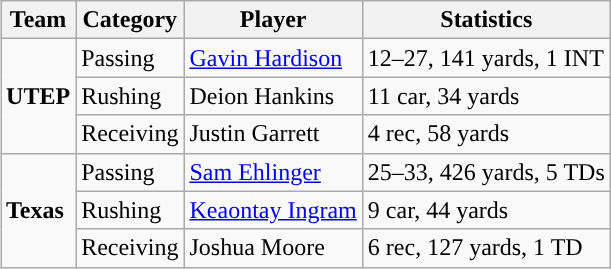<table class="wikitable" style="float: right;">
<tr>
<th>Team</th>
<th>Category</th>
<th>Player</th>
<th>Statistics</th>
</tr>
<tr>
<td rowspan=3><strong>UTEP</strong></td>
<td>Passing</td>
<td><a href='#'>Gavin Hardison</a></td>
<td>12–27, 141 yards, 1 INT</td>
</tr>
<tr>
<td>Rushing</td>
<td>Deion Hankins</td>
<td>11 car, 34 yards</td>
</tr>
<tr>
<td>Receiving</td>
<td>Justin Garrett</td>
<td>4 rec, 58 yards</td>
</tr>
<tr>
<td rowspan=3><strong>Texas</strong></td>
<td>Passing</td>
<td><a href='#'>Sam Ehlinger</a></td>
<td>25–33, 426 yards, 5 TDs</td>
</tr>
<tr>
<td>Rushing</td>
<td><a href='#'>Keaontay Ingram</a></td>
<td>9 car, 44 yards</td>
</tr>
<tr>
<td>Receiving</td>
<td>Joshua Moore</td>
<td>6 rec, 127 yards, 1 TD</td>
</tr>
</table>
